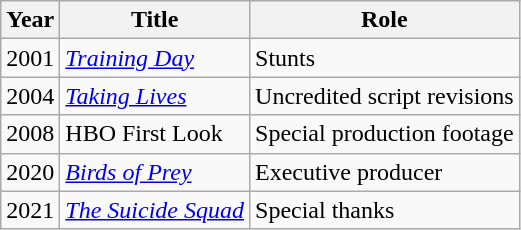<table class="wikitable plainrowheaders">
<tr>
<th>Year</th>
<th>Title</th>
<th>Role</th>
</tr>
<tr>
<td>2001</td>
<td><em><a href='#'>Training Day</a></em></td>
<td>Stunts</td>
</tr>
<tr>
<td>2004</td>
<td><em><a href='#'>Taking Lives</a></em></td>
<td>Uncredited script revisions</td>
</tr>
<tr>
<td>2008</td>
<td>HBO First Look</td>
<td>Special production footage</td>
</tr>
<tr>
<td>2020</td>
<td><em><a href='#'>Birds of Prey</a></em></td>
<td>Executive producer</td>
</tr>
<tr>
<td>2021</td>
<td><em><a href='#'>The Suicide Squad</a></em></td>
<td>Special thanks</td>
</tr>
</table>
